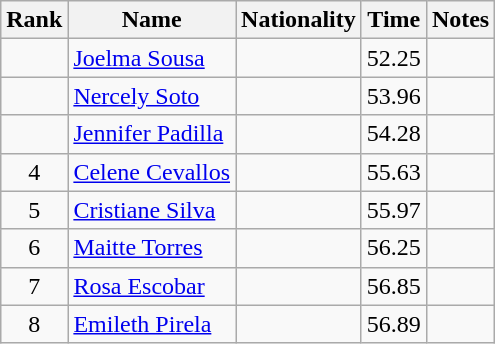<table class="wikitable sortable" style="text-align:center">
<tr>
<th>Rank</th>
<th>Name</th>
<th>Nationality</th>
<th>Time</th>
<th>Notes</th>
</tr>
<tr>
<td></td>
<td align=left><a href='#'>Joelma Sousa</a></td>
<td align=left></td>
<td>52.25</td>
<td></td>
</tr>
<tr>
<td></td>
<td align=left><a href='#'>Nercely Soto</a></td>
<td align=left></td>
<td>53.96</td>
<td></td>
</tr>
<tr>
<td></td>
<td align=left><a href='#'>Jennifer Padilla</a></td>
<td align=left></td>
<td>54.28</td>
<td></td>
</tr>
<tr>
<td>4</td>
<td align=left><a href='#'>Celene Cevallos</a></td>
<td align=left></td>
<td>55.63</td>
<td></td>
</tr>
<tr>
<td>5</td>
<td align=left><a href='#'>Cristiane Silva</a></td>
<td align=left></td>
<td>55.97</td>
<td></td>
</tr>
<tr>
<td>6</td>
<td align=left><a href='#'>Maitte Torres</a></td>
<td align=left></td>
<td>56.25</td>
<td></td>
</tr>
<tr>
<td>7</td>
<td align=left><a href='#'>Rosa Escobar</a></td>
<td align=left></td>
<td>56.85</td>
<td></td>
</tr>
<tr>
<td>8</td>
<td align=left><a href='#'>Emileth Pirela</a></td>
<td align=left></td>
<td>56.89</td>
<td></td>
</tr>
</table>
